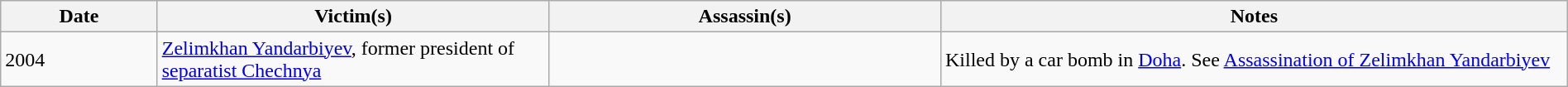<table class="wikitable"  style="width:100%">
<tr>
<th style="width:10%">Date</th>
<th style="width:25%">Victim(s)</th>
<th style="width:25%">Assassin(s)</th>
<th style="width:40%">Notes</th>
</tr>
<tr>
<td>2004</td>
<td><a href='#'>Zelimkhan Yandarbiyev</a>, former president of <a href='#'>separatist Chechnya</a></td>
<td></td>
<td>Killed by a car bomb in <a href='#'>Doha</a>. See <a href='#'>Assassination of Zelimkhan Yandarbiyev</a></td>
</tr>
</table>
